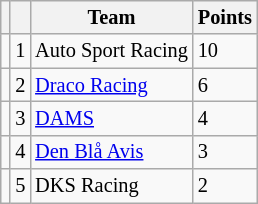<table class="wikitable" style="font-size: 85%;">
<tr>
<th></th>
<th></th>
<th>Team</th>
<th>Points</th>
</tr>
<tr>
<td align="left"></td>
<td align="center">1</td>
<td> Auto Sport Racing</td>
<td>10</td>
</tr>
<tr>
<td align="left"></td>
<td align="center">2</td>
<td> <a href='#'>Draco Racing</a></td>
<td>6</td>
</tr>
<tr>
<td align="left"></td>
<td align="center">3</td>
<td> <a href='#'>DAMS</a></td>
<td>4</td>
</tr>
<tr>
<td align="left"></td>
<td align="center">4</td>
<td> <a href='#'>Den Blå Avis</a></td>
<td>3</td>
</tr>
<tr>
<td align="left"></td>
<td align="center">5</td>
<td> DKS Racing</td>
<td>2</td>
</tr>
</table>
